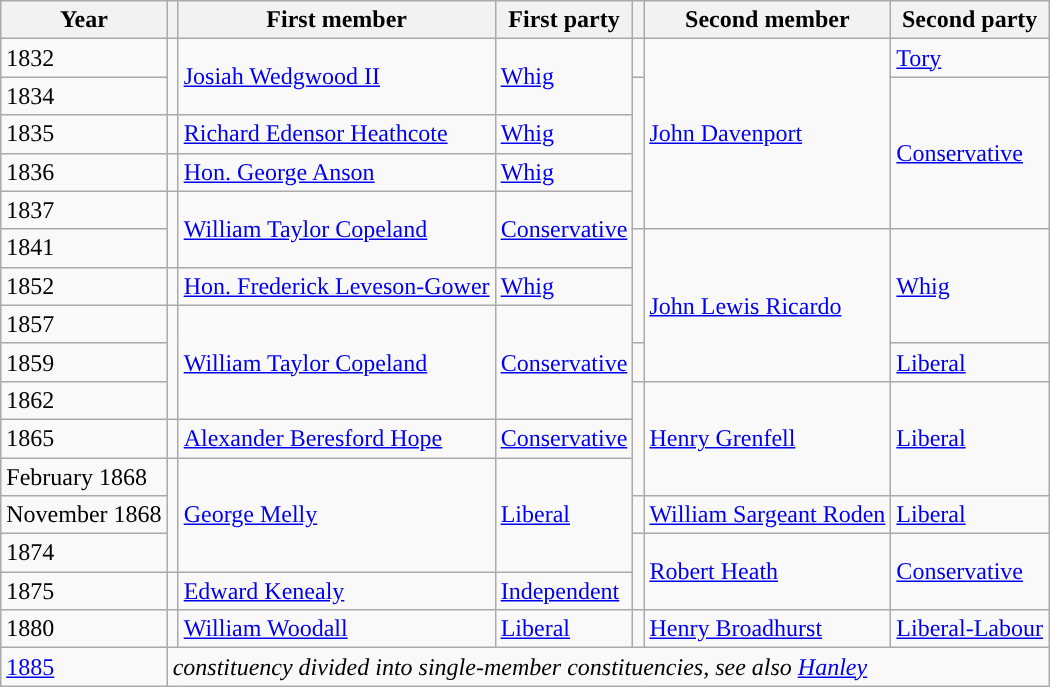<table class="wikitable">
<tr>
<th>Year</th>
<th></th>
<th>First member</th>
<th>First party</th>
<th></th>
<th>Second member</th>
<th>Second party</th>
</tr>
<tr>
<td>1832</td>
<td rowspan="2" style="color:inherit;background-color: "></td>
<td rowspan="2"><a href='#'>Josiah Wedgwood II</a></td>
<td rowspan="2"><a href='#'>Whig</a></td>
<td style="color:inherit;background-color: "></td>
<td rowspan="5"><a href='#'>John Davenport</a></td>
<td><a href='#'>Tory</a></td>
</tr>
<tr>
<td>1834</td>
<td rowspan="4" style="color:inherit;background-color: "></td>
<td rowspan="4"><a href='#'>Conservative</a></td>
</tr>
<tr>
<td>1835</td>
<td style="color:inherit;background-color: "></td>
<td><a href='#'>Richard Edensor Heathcote</a></td>
<td><a href='#'>Whig</a></td>
</tr>
<tr>
<td>1836</td>
<td style="color:inherit;background-color: "></td>
<td><a href='#'>Hon. George Anson</a></td>
<td><a href='#'>Whig</a></td>
</tr>
<tr>
<td>1837</td>
<td rowspan="2" style="color:inherit;background-color: "></td>
<td rowspan="2"><a href='#'>William Taylor Copeland</a></td>
<td rowspan="2"><a href='#'>Conservative</a></td>
</tr>
<tr>
<td>1841</td>
<td rowspan="3" style="color:inherit;background-color: "></td>
<td rowspan="4"><a href='#'>John Lewis Ricardo</a></td>
<td rowspan="3"><a href='#'>Whig</a></td>
</tr>
<tr>
<td>1852</td>
<td style="color:inherit;background-color: "></td>
<td><a href='#'>Hon. Frederick Leveson-Gower</a></td>
<td><a href='#'>Whig</a></td>
</tr>
<tr>
<td>1857</td>
<td rowspan="3" style="color:inherit;background-color: "></td>
<td rowspan="3"><a href='#'>William Taylor Copeland</a></td>
<td rowspan="3"><a href='#'>Conservative</a></td>
</tr>
<tr>
<td>1859</td>
<td style="color:inherit;background-color: "></td>
<td><a href='#'>Liberal</a></td>
</tr>
<tr>
<td>1862</td>
<td rowspan="3" style="color:inherit;background-color: "></td>
<td rowspan="3"><a href='#'>Henry Grenfell</a></td>
<td rowspan="3"><a href='#'>Liberal</a></td>
</tr>
<tr>
<td>1865</td>
<td style="color:inherit;background-color: "></td>
<td><a href='#'>Alexander Beresford Hope</a></td>
<td><a href='#'>Conservative</a></td>
</tr>
<tr>
<td>February 1868</td>
<td rowspan="3" style="color:inherit;background-color: "></td>
<td rowspan="3"><a href='#'>George Melly</a></td>
<td rowspan="3"><a href='#'>Liberal</a></td>
</tr>
<tr>
<td>November 1868</td>
<td style="color:inherit;background-color: "></td>
<td><a href='#'>William Sargeant Roden</a></td>
<td><a href='#'>Liberal</a></td>
</tr>
<tr>
<td>1874</td>
<td rowspan="2" style="color:inherit;background-color: "></td>
<td rowspan="2"><a href='#'>Robert Heath</a></td>
<td rowspan="2"><a href='#'>Conservative</a></td>
</tr>
<tr>
<td>1875</td>
<td style="color:inherit;background-color: "></td>
<td><a href='#'>Edward Kenealy</a></td>
<td><a href='#'>Independent</a></td>
</tr>
<tr>
<td>1880</td>
<td style="color:inherit;background-color: "></td>
<td><a href='#'>William Woodall</a></td>
<td><a href='#'>Liberal</a></td>
<td style="color:inherit;background-color: "></td>
<td><a href='#'>Henry Broadhurst</a></td>
<td><a href='#'>Liberal-Labour</a></td>
</tr>
<tr>
<td><a href='#'>1885</a></td>
<td colspan="6"><em>constituency divided into single-member constituencies, see also <a href='#'>Hanley</a></em></td>
</tr>
</table>
